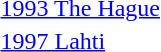<table>
<tr>
<td><a href='#'>1993 The Hague</a></td>
<td></td>
<td></td>
<td></td>
</tr>
<tr>
<td><a href='#'>1997 Lahti</a></td>
<td></td>
<td></td>
<td></td>
</tr>
</table>
